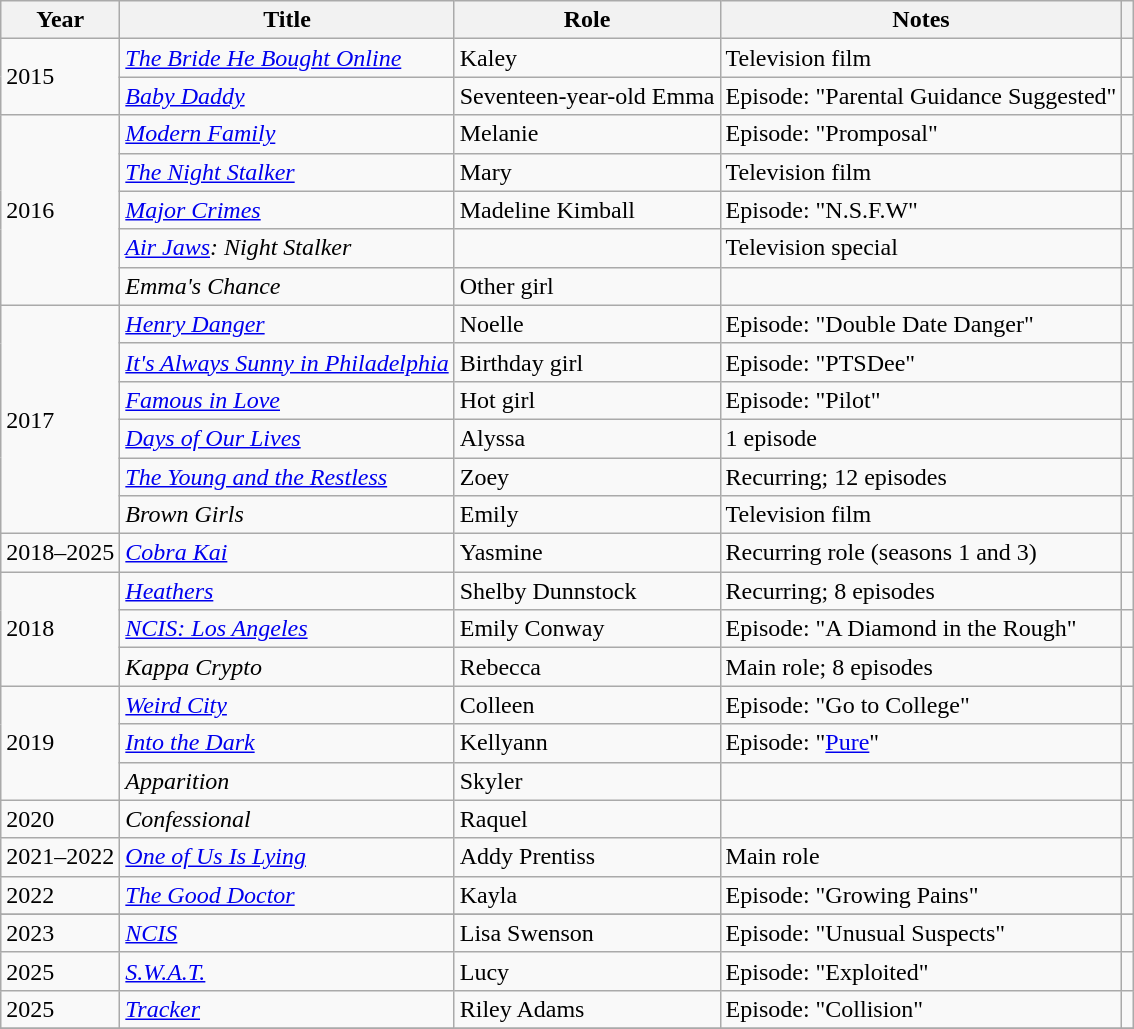<table class="wikitable sortable">
<tr>
<th scope="col">Year</th>
<th scope="col">Title</th>
<th scope="col">Role</th>
<th scope="col" class="unsortable">Notes</th>
<th scope="col" class="unsortable"></th>
</tr>
<tr>
<td rowspan="2">2015</td>
<td><em><a href='#'>The Bride He Bought Online</a></em></td>
<td>Kaley</td>
<td>Television film</td>
<td></td>
</tr>
<tr>
<td><em><a href='#'>Baby Daddy</a></em></td>
<td>Seventeen-year-old Emma</td>
<td>Episode: "Parental Guidance Suggested"</td>
<td></td>
</tr>
<tr>
<td rowspan="5">2016</td>
<td><em><a href='#'>Modern Family</a></em></td>
<td>Melanie</td>
<td>Episode: "Promposal"</td>
<td></td>
</tr>
<tr>
<td><em><a href='#'>The Night Stalker</a></em></td>
<td>Mary</td>
<td>Television film</td>
<td></td>
</tr>
<tr>
<td><em><a href='#'>Major Crimes</a></em></td>
<td>Madeline Kimball</td>
<td>Episode: "N.S.F.W"</td>
<td></td>
</tr>
<tr>
<td><em><a href='#'>Air Jaws</a>: Night Stalker</em></td>
<td></td>
<td>Television special</td>
<td></td>
</tr>
<tr>
<td><em>Emma's Chance</em></td>
<td>Other girl</td>
<td></td>
<td></td>
</tr>
<tr>
<td rowspan="6">2017</td>
<td><em><a href='#'>Henry Danger</a></em></td>
<td>Noelle</td>
<td>Episode: "Double Date Danger"</td>
<td></td>
</tr>
<tr>
<td><em><a href='#'>It's Always Sunny in Philadelphia</a></em></td>
<td>Birthday girl</td>
<td>Episode: "PTSDee"</td>
<td></td>
</tr>
<tr>
<td><em><a href='#'>Famous in Love</a></em></td>
<td>Hot girl</td>
<td>Episode: "Pilot"</td>
<td></td>
</tr>
<tr>
<td><em><a href='#'>Days of Our Lives</a></em></td>
<td>Alyssa</td>
<td>1 episode</td>
<td></td>
</tr>
<tr>
<td><em><a href='#'>The Young and the Restless</a></em></td>
<td>Zoey</td>
<td>Recurring; 12 episodes</td>
<td></td>
</tr>
<tr>
<td><em>Brown Girls</em></td>
<td>Emily</td>
<td>Television film</td>
<td></td>
</tr>
<tr>
<td>2018–2025</td>
<td><em><a href='#'>Cobra Kai</a></em></td>
<td>Yasmine</td>
<td>Recurring role (seasons 1 and 3)</td>
<td></td>
</tr>
<tr>
<td rowspan="3">2018</td>
<td><em><a href='#'>Heathers</a></em></td>
<td>Shelby Dunnstock</td>
<td>Recurring; 8 episodes</td>
<td></td>
</tr>
<tr>
<td><em><a href='#'>NCIS: Los Angeles</a></em></td>
<td>Emily Conway</td>
<td>Episode: "A Diamond in the Rough"</td>
<td></td>
</tr>
<tr>
<td><em>Kappa Crypto</em></td>
<td>Rebecca</td>
<td>Main role; 8 episodes</td>
<td></td>
</tr>
<tr>
<td rowspan="3">2019</td>
<td><em><a href='#'>Weird City</a></em></td>
<td>Colleen</td>
<td>Episode: "Go to College"</td>
<td></td>
</tr>
<tr>
<td><em><a href='#'>Into the Dark</a></em></td>
<td>Kellyann</td>
<td>Episode: "<a href='#'>Pure</a>"</td>
<td></td>
</tr>
<tr>
<td><em>Apparition</em></td>
<td>Skyler</td>
<td></td>
<td></td>
</tr>
<tr>
<td>2020</td>
<td><em>Confessional</em></td>
<td>Raquel</td>
<td></td>
<td></td>
</tr>
<tr>
<td>2021–2022</td>
<td><em><a href='#'>One of Us Is Lying</a></em></td>
<td>Addy Prentiss</td>
<td>Main role</td>
<td></td>
</tr>
<tr>
<td>2022</td>
<td><em><a href='#'>The Good Doctor</a></em></td>
<td>Kayla</td>
<td>Episode: "Growing Pains"</td>
<td></td>
</tr>
<tr>
</tr>
<tr>
<td>2023</td>
<td><em><a href='#'>NCIS</a></em></td>
<td>Lisa Swenson</td>
<td>Episode: "Unusual Suspects"</td>
<td></td>
</tr>
<tr>
<td>2025</td>
<td><em><a href='#'>S.W.A.T.</a></em></td>
<td>Lucy</td>
<td>Episode: "Exploited"</td>
<td></td>
</tr>
<tr>
<td>2025</td>
<td><em><a href='#'>Tracker</a></em></td>
<td>Riley Adams</td>
<td>Episode: "Collision"</td>
<td></td>
</tr>
<tr>
</tr>
</table>
